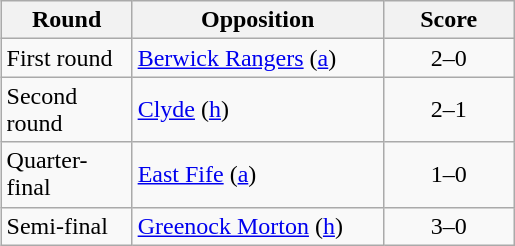<table class="wikitable" style="text-align:left;margin-left:1em;float:right">
<tr>
<th width=80>Round</th>
<th width=160>Opposition</th>
<th width=80>Score</th>
</tr>
<tr>
<td>First round</td>
<td><a href='#'>Berwick Rangers</a> (<a href='#'>a</a>)</td>
<td align=center>2–0</td>
</tr>
<tr>
<td>Second round</td>
<td><a href='#'>Clyde</a> (<a href='#'>h</a>)</td>
<td align=center>2–1</td>
</tr>
<tr>
<td>Quarter-final</td>
<td><a href='#'>East Fife</a> (<a href='#'>a</a>)</td>
<td align=center>1–0</td>
</tr>
<tr>
<td>Semi-final</td>
<td><a href='#'>Greenock Morton</a> (<a href='#'>h</a>)</td>
<td align=center>3–0</td>
</tr>
</table>
